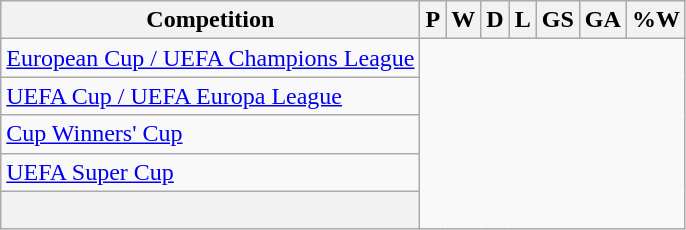<table class="wikitable sortable" style="text-align: center">
<tr>
<th>Competition</th>
<th abbr="TOTAL OF MATCHES PLAYED">P</th>
<th abbr="MATCHES WON">W</th>
<th abbr="MATCHES DRAWN">D</th>
<th abbr="MATCHES LOST">L</th>
<th abbr="GOALS SCORED">GS</th>
<th abbr="GOAL AGAINST">GA</th>
<th abbr="PERCENTAGE OF MATCHES WON">%W</th>
</tr>
<tr>
<td align=left><a href='#'>European Cup / UEFA Champions League</a><br></td>
</tr>
<tr>
<td align=left><a href='#'>UEFA Cup / UEFA Europa League</a><br></td>
</tr>
<tr>
<td align=left><a href='#'>Cup Winners' Cup</a><br></td>
</tr>
<tr>
<td align=left><a href='#'>UEFA Super Cup</a><br></td>
</tr>
<tr class="sortbottom">
<th><br></th>
</tr>
</table>
